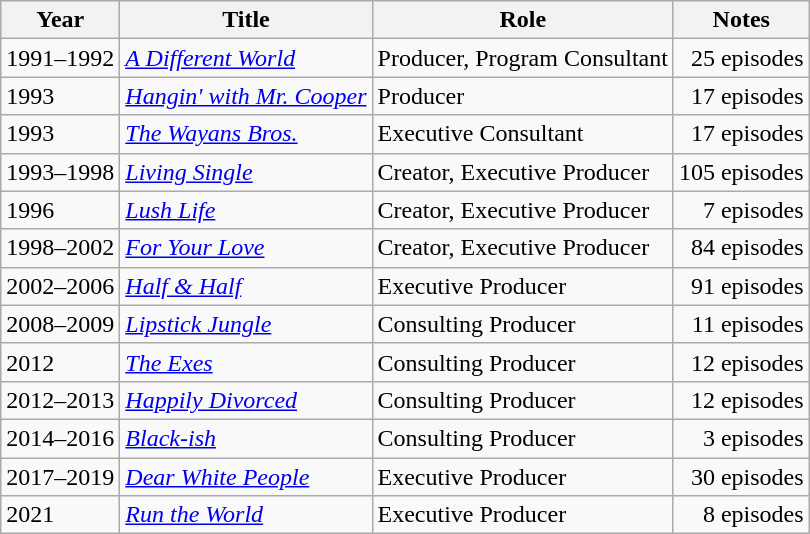<table class="wikitable sortable">
<tr>
<th>Year</th>
<th>Title</th>
<th>Role</th>
<th class="unsortable">Notes</th>
</tr>
<tr>
<td>1991–1992</td>
<td><em><a href='#'>A Different World</a></em></td>
<td>Producer, Program Consultant</td>
<td align=right>25 episodes</td>
</tr>
<tr>
<td>1993</td>
<td><em><a href='#'>Hangin' with Mr. Cooper</a></em></td>
<td>Producer</td>
<td align=right>17 episodes</td>
</tr>
<tr>
<td>1993</td>
<td><em><a href='#'>The Wayans Bros.</a></em></td>
<td>Executive Consultant</td>
<td align=right>17 episodes</td>
</tr>
<tr>
<td>1993–1998</td>
<td><em><a href='#'>Living Single</a></em></td>
<td>Creator, Executive Producer</td>
<td align=right>105 episodes</td>
</tr>
<tr>
<td>1996</td>
<td><em><a href='#'>Lush Life</a></em></td>
<td>Creator, Executive Producer</td>
<td align=right>7 episodes</td>
</tr>
<tr>
<td>1998–2002</td>
<td><em><a href='#'>For Your Love</a></em></td>
<td>Creator,  Executive Producer</td>
<td align=right>84 episodes</td>
</tr>
<tr>
<td>2002–2006</td>
<td><em><a href='#'>Half & Half</a></em></td>
<td>Executive Producer</td>
<td align=right>91 episodes</td>
</tr>
<tr>
<td>2008–2009</td>
<td><em><a href='#'>Lipstick Jungle</a></em></td>
<td>Consulting Producer</td>
<td align=right>11 episodes</td>
</tr>
<tr>
<td>2012</td>
<td><em><a href='#'>The Exes</a></em></td>
<td>Consulting Producer</td>
<td align=right>12 episodes</td>
</tr>
<tr>
<td>2012–2013</td>
<td><em><a href='#'>Happily Divorced</a></em></td>
<td>Consulting Producer</td>
<td align=right>12 episodes</td>
</tr>
<tr>
<td>2014–2016</td>
<td><em><a href='#'>Black-ish</a></em></td>
<td>Consulting Producer</td>
<td align=right>3 episodes</td>
</tr>
<tr>
<td>2017–2019</td>
<td><em><a href='#'>Dear White People</a></em></td>
<td>Executive Producer</td>
<td align=right>30 episodes</td>
</tr>
<tr>
<td>2021</td>
<td><em><a href='#'>Run the World</a></em></td>
<td>Executive Producer</td>
<td align=right>8 episodes</td>
</tr>
</table>
